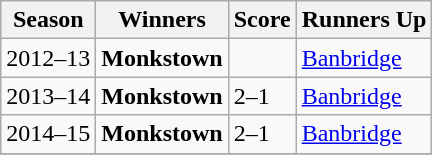<table class="wikitable collapsible">
<tr>
<th>Season</th>
<th>Winners</th>
<th>Score</th>
<th>Runners Up</th>
</tr>
<tr>
<td>2012–13</td>
<td><strong>Monkstown</strong> </td>
<td></td>
<td><a href='#'>Banbridge</a></td>
</tr>
<tr>
<td>2013–14</td>
<td><strong>Monkstown</strong> </td>
<td>2–1</td>
<td><a href='#'>Banbridge</a></td>
</tr>
<tr>
<td>2014–15</td>
<td><strong>Monkstown</strong> </td>
<td>2–1</td>
<td><a href='#'>Banbridge</a></td>
</tr>
<tr>
</tr>
</table>
